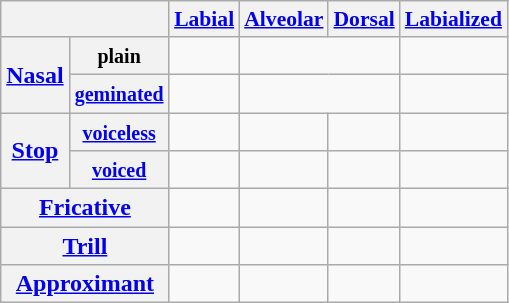<table class="wikitable" style="text-align:center">
<tr style="font-size: 90%;">
<th colspan="2"></th>
<th><a href='#'>Labial</a></th>
<th><a href='#'>Alveolar</a></th>
<th><a href='#'>Dorsal</a></th>
<th><a href='#'>Labialized</a></th>
</tr>
<tr>
<th rowspan="2"><a href='#'>Nasal</a></th>
<th><small>plain</small></th>
<td></td>
<td colspan="2"></td>
<td></td>
</tr>
<tr>
<th><small><a href='#'>geminated</a></small></th>
<td></td>
<td colspan="2"></td>
<td></td>
</tr>
<tr>
<th rowspan="2"><a href='#'>Stop</a></th>
<th><small><a href='#'>voiceless</a></small></th>
<td></td>
<td></td>
<td></td>
<td></td>
</tr>
<tr>
<th><small><a href='#'>voiced</a></small></th>
<td></td>
<td></td>
<td></td>
<td></td>
</tr>
<tr>
<th colspan="2"><a href='#'>Fricative</a></th>
<td></td>
<td></td>
<td></td>
<td></td>
</tr>
<tr>
<th colspan="2"><a href='#'>Trill</a></th>
<td></td>
<td></td>
<td></td>
<td></td>
</tr>
<tr>
<th colspan="2"><a href='#'>Approximant</a></th>
<td></td>
<td></td>
<td></td>
<td></td>
</tr>
</table>
